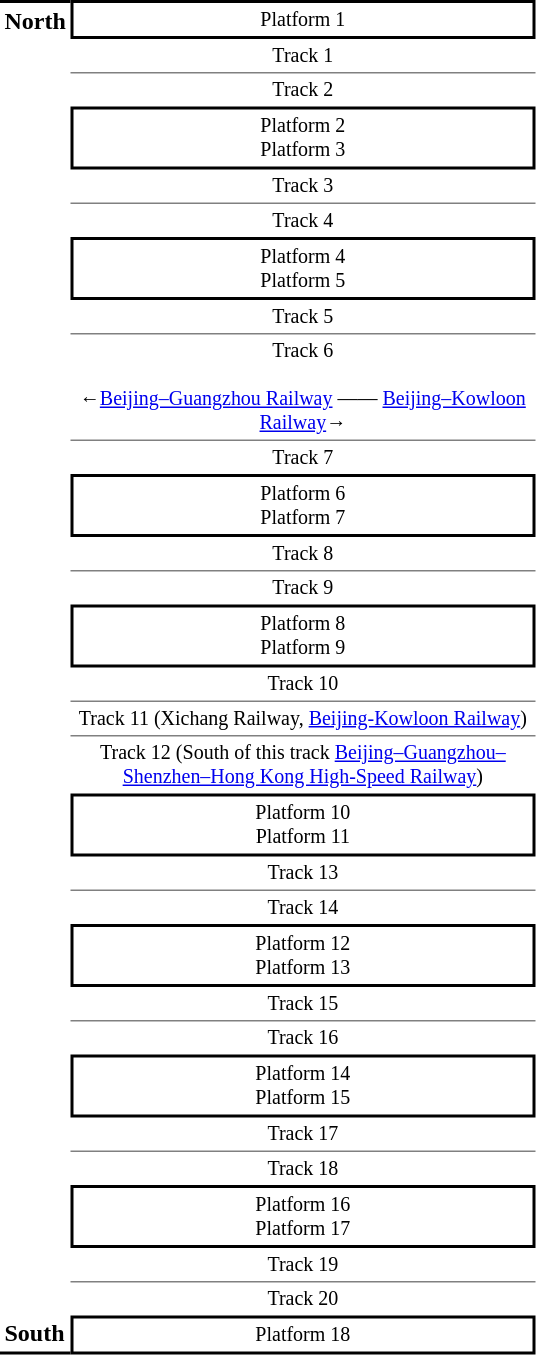<table border=0 cellspacing=0 cellpadding=3>
<tr>
<td style="border-top:solid 2px black; width: 40px" rowspan=30 valign=top><strong>North</strong></td>
</tr>
<tr>
<td style="border-top:solid 2px black;border-right:solid 2px black;border-left:solid 2px black;border-bottom:solid 2px black;font-size:smaller;" align=center>Platform 1</td>
</tr>
<tr>
<td style="border-top:solid 0px gray;font-size:smaller;" align=center>Track 1</td>
</tr>
<tr>
<td style="border-top:solid 1px gray;font-size:smaller;" align=center>Track 2</td>
</tr>
<tr>
<td style="border-right:solid 2px black;border-left:solid 2px black;border-bottom:solid 2px black;border-top:solid 2px black; black;font-size:smaller;" width=300px align=center>Platform 2<br>Platform 3</td>
</tr>
<tr>
<td style="border-bottom:solid 1px gray;font-size:smaller;" align=center>Track 3</td>
</tr>
<tr>
<td style="font-size:smaller;" align=center>Track 4</td>
</tr>
<tr>
<td style="border-top:solid 2px black;border-right:solid 2px black;border-left:solid 2px black;border-bottom:solid 2px black;font-size:smaller;text-align:center;" colspan=2>Platform 4<br>Platform 5</td>
</tr>
<tr>
<td style="border-bottom:solid 1px gray;font-size:smaller;" align=center>Track 5</td>
</tr>
<tr>
<td style="border-bottom:solid 1px gray;font-size:smaller;" align=center>Track 6 <br><br>←<a href='#'>Beijing–Guangzhou Railway</a> —— <a href='#'>Beijing–Kowloon Railway</a>→</td>
</tr>
<tr>
<td style="font-size:smaller;" align=center>Track 7</td>
</tr>
<tr>
<td style="border-top:solid 2px black;border-right:solid 2px black;border-left:solid 2px black;border-bottom:solid 2px black;font-size:smaller;text-align:center;" colspan=2>Platform 6<br>Platform 7</td>
</tr>
<tr>
<td style="border-bottom:solid 1px gray;font-size:smaller;" align=center>Track 8</td>
</tr>
<tr>
<td style="font-size:smaller;" align=center>Track 9</td>
</tr>
<tr>
<td style="border-top:solid 2px black;border-right:solid 2px black;border-left:solid 2px black;border-bottom:solid 2px black;font-size:smaller;text-align:center;" colspan=2>Platform 8<br>Platform 9</td>
</tr>
<tr>
<td style="border-bottom:solid 1px gray;font-size:smaller;" align=center>Track 10</td>
</tr>
<tr>
<td style="border-bottom:solid 1px gray;font-size:smaller;" align=center>Track 11 (Xichang Railway, <a href='#'>Beijing-Kowloon Railway</a>)</td>
</tr>
<tr>
<td style="font-size:smaller;" align=center>Track 12 (South of this track <a href='#'>Beijing–Guangzhou–Shenzhen–Hong Kong High-Speed Railway</a>)</td>
</tr>
<tr>
<td style="border-top:solid 2px black;border-right:solid 2px black;border-left:solid 2px black;border-bottom:solid 2px black;font-size:smaller;text-align:center;" colspan=2>Platform 10<br>Platform 11</td>
</tr>
<tr>
<td style="border-bottom:solid 1px gray;font-size:smaller;" align=center>Track 13</td>
</tr>
<tr>
<td style="font-size:smaller;" align=center>Track 14</td>
</tr>
<tr>
<td style="border-top:solid 2px black;border-right:solid 2px black;border-left:solid 2px black;border-bottom:solid 2px black;font-size:smaller;text-align:center;" colspan=2>Platform 12<br>Platform 13</td>
</tr>
<tr>
<td style="border-bottom:solid 1px gray;font-size:smaller;" align=center>Track 15</td>
</tr>
<tr>
<td style="font-size:smaller;" align=center>Track 16</td>
</tr>
<tr>
<td style="border-top:solid 2px black;border-right:solid 2px black;border-left:solid 2px black;border-bottom:solid 2px black;font-size:smaller;text-align:center;" colspan=2>Platform 14<br>Platform 15</td>
</tr>
<tr>
<td style="border-bottom:solid 1px gray;font-size:smaller;" align=center>Track 17</td>
</tr>
<tr>
<td style="font-size:smaller;" align=center>Track 18</td>
</tr>
<tr>
<td style="border-top:solid 2px black;border-right:solid 2px black;border-left:solid 2px black;border-bottom:solid 2px black;font-size:smaller;text-align:center;" colspan=2>Platform 16<br>Platform 17</td>
</tr>
<tr>
<td style="border-bottom:solid 1px gray;font-size:smaller;" align=center>Track 19</td>
</tr>
<tr>
<td style="font-size:smaller;" align=center>Track 20</td>
</tr>
<tr>
<td style="border-bottom:solid 2px black;" valign=top><strong>South</strong></td>
<td style="border-top:solid 2px black;border-right:solid 2px black;border-left:solid 2px black;border-bottom:solid 2px black;font-size:smaller;text-align:center;" colspan=2>Platform 18</td>
</tr>
</table>
